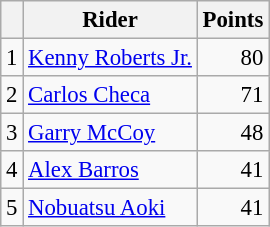<table class="wikitable" style="font-size: 95%;">
<tr>
<th></th>
<th>Rider</th>
<th>Points</th>
</tr>
<tr>
<td align=center>1</td>
<td> <a href='#'>Kenny Roberts Jr.</a></td>
<td align=right>80</td>
</tr>
<tr>
<td align=center>2</td>
<td> <a href='#'>Carlos Checa</a></td>
<td align=right>71</td>
</tr>
<tr>
<td align=center>3</td>
<td> <a href='#'>Garry McCoy</a></td>
<td align=right>48</td>
</tr>
<tr>
<td align=center>4</td>
<td> <a href='#'>Alex Barros</a></td>
<td align=right>41</td>
</tr>
<tr>
<td align=center>5</td>
<td> <a href='#'>Nobuatsu Aoki</a></td>
<td align=right>41</td>
</tr>
</table>
